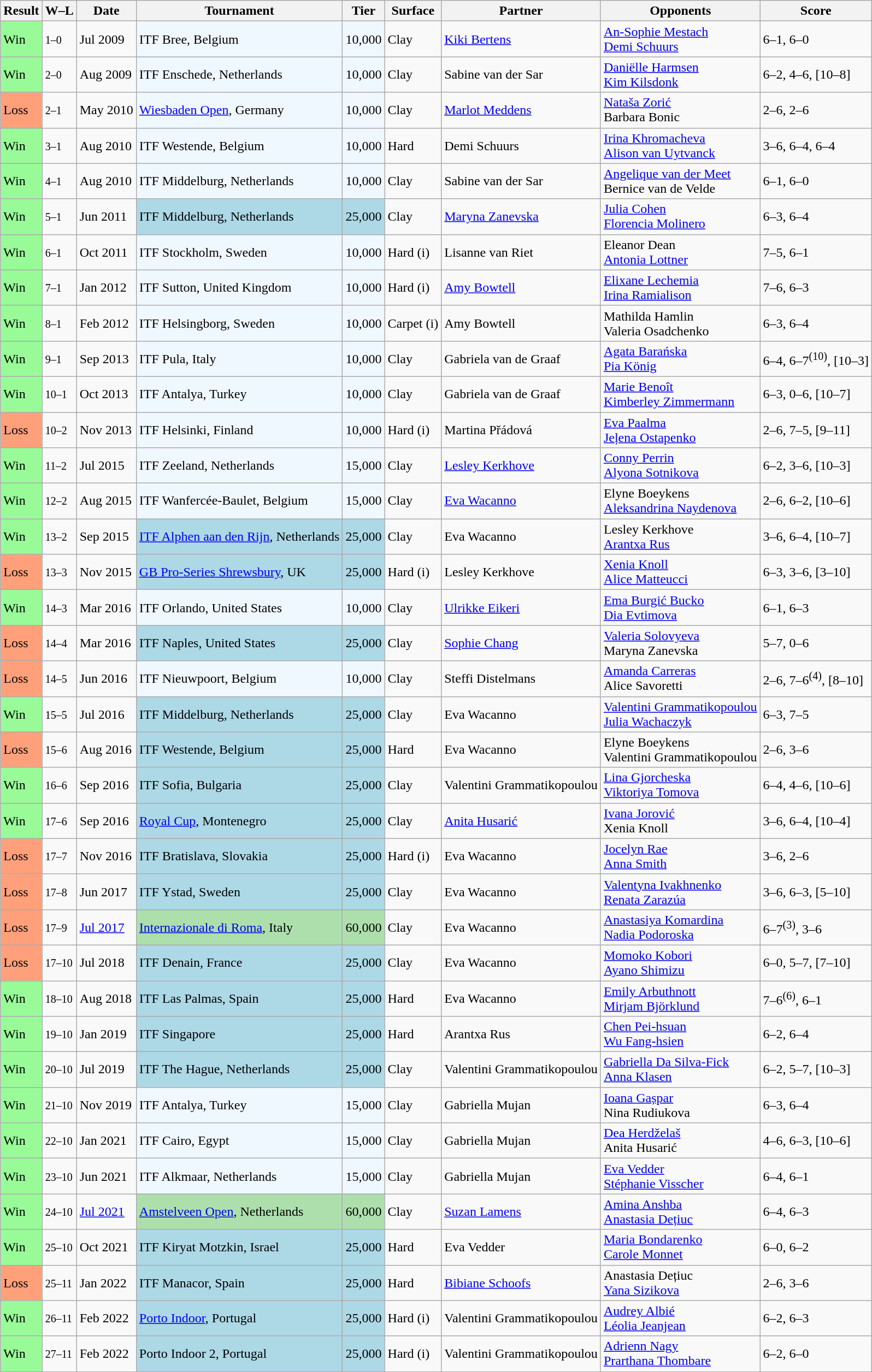<table class="sortable wikitable nowrap">
<tr>
<th>Result</th>
<th class="unsortable">W–L</th>
<th>Date</th>
<th>Tournament</th>
<th>Tier</th>
<th>Surface</th>
<th>Partner</th>
<th>Opponents</th>
<th class="unsortable">Score</th>
</tr>
<tr>
<td style="background:#98fb98;">Win</td>
<td><small>1–0</small></td>
<td>Jul 2009</td>
<td bgcolor=f0f8ff>ITF Bree, Belgium</td>
<td bgcolor=f0f8ff>10,000</td>
<td>Clay</td>
<td> <a href='#'>Kiki Bertens</a></td>
<td> <a href='#'>An-Sophie Mestach</a> <br>  <a href='#'>Demi Schuurs</a></td>
<td>6–1, 6–0</td>
</tr>
<tr>
<td style="background:#98fb98;">Win</td>
<td><small>2–0</small></td>
<td>Aug 2009</td>
<td bgcolor=f0f8ff>ITF Enschede, Netherlands</td>
<td bgcolor=f0f8ff>10,000</td>
<td>Clay</td>
<td> Sabine van der Sar</td>
<td> <a href='#'>Daniëlle Harmsen</a> <br>  <a href='#'>Kim Kilsdonk</a></td>
<td>6–2, 4–6, [10–8]</td>
</tr>
<tr>
<td style="background:#ffa07a;">Loss</td>
<td><small>2–1</small></td>
<td>May 2010</td>
<td bgcolor=f0f8ff><a href='#'>Wiesbaden Open</a>, Germany</td>
<td bgcolor=f0f8ff>10,000</td>
<td>Clay</td>
<td> <a href='#'>Marlot Meddens</a></td>
<td> <a href='#'>Nataša Zorić</a> <br>  Barbara Bonic</td>
<td>2–6, 2–6</td>
</tr>
<tr>
<td style="background:#98fb98;">Win</td>
<td><small>3–1</small></td>
<td>Aug 2010</td>
<td bgcolor=f0f8ff>ITF Westende, Belgium</td>
<td bgcolor=f0f8ff>10,000</td>
<td>Hard</td>
<td> Demi Schuurs</td>
<td> <a href='#'>Irina Khromacheva</a> <br>  <a href='#'>Alison van Uytvanck</a></td>
<td>3–6, 6–4, 6–4</td>
</tr>
<tr>
<td style="background:#98fb98;">Win</td>
<td><small>4–1</small></td>
<td>Aug 2010</td>
<td bgcolor=f0f8ff>ITF Middelburg, Netherlands</td>
<td bgcolor=f0f8ff>10,000</td>
<td>Clay</td>
<td> Sabine van der Sar</td>
<td> <a href='#'>Angelique van der Meet</a> <br>  Bernice van de Velde</td>
<td>6–1, 6–0</td>
</tr>
<tr>
<td style="background:#98fb98;">Win</td>
<td><small>5–1</small></td>
<td>Jun 2011</td>
<td style="background:lightblue;">ITF Middelburg, Netherlands</td>
<td style="background:lightblue;">25,000</td>
<td>Clay</td>
<td> <a href='#'>Maryna Zanevska</a></td>
<td> <a href='#'>Julia Cohen</a> <br>  <a href='#'>Florencia Molinero</a></td>
<td>6–3, 6–4</td>
</tr>
<tr>
<td style="background:#98fb98;">Win</td>
<td><small>6–1</small></td>
<td>Oct 2011</td>
<td style="background:#f0f8ff;">ITF Stockholm, Sweden</td>
<td style="background:#f0f8ff;">10,000</td>
<td>Hard (i)</td>
<td> Lisanne van Riet</td>
<td> Eleanor Dean <br>  <a href='#'>Antonia Lottner</a></td>
<td>7–5, 6–1</td>
</tr>
<tr>
<td style="background:#98fb98;">Win</td>
<td><small>7–1</small></td>
<td>Jan 2012</td>
<td style="background:#f0f8ff;">ITF Sutton, United Kingdom</td>
<td style="background:#f0f8ff;">10,000</td>
<td>Hard (i)</td>
<td> <a href='#'>Amy Bowtell</a></td>
<td> <a href='#'>Elixane Lechemia</a> <br>  <a href='#'>Irina Ramialison</a></td>
<td>7–6, 6–3</td>
</tr>
<tr>
<td style="background:#98fb98;">Win</td>
<td><small>8–1</small></td>
<td>Feb 2012</td>
<td style="background:#f0f8ff;">ITF Helsingborg, Sweden</td>
<td style="background:#f0f8ff;">10,000</td>
<td>Carpet (i)</td>
<td> Amy Bowtell</td>
<td> Mathilda Hamlin <br>  Valeria Osadchenko</td>
<td>6–3, 6–4</td>
</tr>
<tr>
<td style="background:#98fb98;">Win</td>
<td><small>9–1</small></td>
<td>Sep 2013</td>
<td style="background:#f0f8ff;">ITF Pula, Italy</td>
<td style="background:#f0f8ff;">10,000</td>
<td>Clay</td>
<td> Gabriela van de Graaf</td>
<td> <a href='#'>Agata Barańska</a> <br>  <a href='#'>Pia König</a></td>
<td>6–4, 6–7<sup>(10)</sup>, [10–3]</td>
</tr>
<tr>
<td style="background:#98fb98;">Win</td>
<td><small>10–1</small></td>
<td>Oct 2013</td>
<td style="background:#f0f8ff;">ITF Antalya, Turkey</td>
<td style="background:#f0f8ff;">10,000</td>
<td>Clay</td>
<td> Gabriela van de Graaf</td>
<td> <a href='#'>Marie Benoît</a> <br>  <a href='#'>Kimberley Zimmermann</a></td>
<td>6–3, 0–6, [10–7]</td>
</tr>
<tr>
<td style="background:#ffa07a;">Loss</td>
<td><small>10–2</small></td>
<td>Nov 2013</td>
<td style="background:#f0f8ff;">ITF Helsinki, Finland</td>
<td style="background:#f0f8ff;">10,000</td>
<td>Hard (i)</td>
<td> Martina Přádová</td>
<td> <a href='#'>Eva Paalma</a> <br>  <a href='#'>Jeļena Ostapenko</a></td>
<td>2–6, 7–5, [9–11]</td>
</tr>
<tr>
<td style="background:#98fb98;">Win</td>
<td><small>11–2</small></td>
<td>Jul 2015</td>
<td style="background:#f0f8ff;">ITF Zeeland, Netherlands</td>
<td style="background:#f0f8ff;">15,000</td>
<td>Clay</td>
<td> <a href='#'>Lesley Kerkhove</a></td>
<td> <a href='#'>Conny Perrin</a> <br>  <a href='#'>Alyona Sotnikova</a></td>
<td>6–2, 3–6, [10–3]</td>
</tr>
<tr>
<td style="background:#98fb98;">Win</td>
<td><small>12–2</small></td>
<td>Aug 2015</td>
<td style="background:#f0f8ff;">ITF Wanfercée-Baulet, Belgium</td>
<td style="background:#f0f8ff;">15,000</td>
<td>Clay</td>
<td> <a href='#'>Eva Wacanno</a></td>
<td> Elyne Boeykens <br>  <a href='#'>Aleksandrina Naydenova</a></td>
<td>2–6, 6–2, [10–6]</td>
</tr>
<tr>
<td style="background:#98fb98;">Win</td>
<td><small>13–2</small></td>
<td>Sep 2015</td>
<td style="background:lightblue;"><a href='#'>ITF Alphen aan den Rijn</a>, Netherlands</td>
<td style="background:lightblue;">25,000</td>
<td>Clay</td>
<td> Eva Wacanno</td>
<td> Lesley Kerkhove <br>  <a href='#'>Arantxa Rus</a></td>
<td>3–6, 6–4, [10–7]</td>
</tr>
<tr>
<td style="background:#ffa07a;">Loss</td>
<td><small>13–3</small></td>
<td>Nov 2015</td>
<td style="background:lightblue;"><a href='#'>GB Pro-Series Shrewsbury</a>, UK</td>
<td style="background:lightblue;">25,000</td>
<td>Hard (i)</td>
<td> Lesley Kerkhove</td>
<td> <a href='#'>Xenia Knoll</a> <br>  <a href='#'>Alice Matteucci</a></td>
<td>6–3, 3–6, [3–10]</td>
</tr>
<tr>
<td style="background:#98fb98;">Win</td>
<td><small>14–3</small></td>
<td>Mar 2016</td>
<td style="background:#f0f8ff;">ITF Orlando, United States</td>
<td style="background:#f0f8ff;">10,000</td>
<td>Clay</td>
<td> <a href='#'>Ulrikke Eikeri</a></td>
<td> <a href='#'>Ema Burgić Bucko</a> <br>  <a href='#'>Dia Evtimova</a></td>
<td>6–1, 6–3</td>
</tr>
<tr>
<td style="background:#ffa07a;">Loss</td>
<td><small>14–4</small></td>
<td>Mar 2016</td>
<td style="background:lightblue;">ITF Naples, United States</td>
<td style="background:lightblue;">25,000</td>
<td>Clay</td>
<td> <a href='#'>Sophie Chang</a></td>
<td> <a href='#'>Valeria Solovyeva</a> <br>  Maryna Zanevska</td>
<td>5–7, 0–6</td>
</tr>
<tr>
<td style="background:#ffa07a;">Loss</td>
<td><small>14–5</small></td>
<td>Jun 2016</td>
<td style="background:#f0f8ff;">ITF Nieuwpoort, Belgium</td>
<td style="background:#f0f8ff;">10,000</td>
<td>Clay</td>
<td> Steffi Distelmans</td>
<td> <a href='#'>Amanda Carreras</a> <br>  Alice Savoretti</td>
<td>2–6, 7–6<sup>(4)</sup>, [8–10]</td>
</tr>
<tr>
<td style="background:#98fb98;">Win</td>
<td><small>15–5</small></td>
<td>Jul 2016</td>
<td style="background:lightblue;">ITF Middelburg, Netherlands</td>
<td style="background:lightblue;">25,000</td>
<td>Clay</td>
<td> Eva Wacanno</td>
<td> <a href='#'>Valentini Grammatikopoulou</a> <br>  <a href='#'>Julia Wachaczyk</a></td>
<td>6–3, 7–5</td>
</tr>
<tr>
<td style="background:#ffa07a;">Loss</td>
<td><small>15–6</small></td>
<td>Aug 2016</td>
<td style="background:lightblue;">ITF Westende, Belgium</td>
<td style="background:lightblue;">25,000</td>
<td>Hard</td>
<td> Eva Wacanno</td>
<td> Elyne Boeykens <br>  Valentini Grammatikopoulou</td>
<td>2–6, 3–6</td>
</tr>
<tr>
<td style="background:#98fb98;">Win</td>
<td><small>16–6</small></td>
<td>Sep 2016</td>
<td style="background:lightblue;">ITF Sofia, Bulgaria</td>
<td style="background:lightblue;">25,000</td>
<td>Clay</td>
<td> Valentini Grammatikopoulou</td>
<td> <a href='#'>Lina Gjorcheska</a> <br>  <a href='#'>Viktoriya Tomova</a></td>
<td>6–4, 4–6, [10–6]</td>
</tr>
<tr>
<td style="background:#98fb98;">Win</td>
<td><small>17–6</small></td>
<td>Sep 2016</td>
<td style="background:lightblue;"><a href='#'>Royal Cup</a>, Montenegro</td>
<td style="background:lightblue;">25,000</td>
<td>Clay</td>
<td> <a href='#'>Anita Husarić</a></td>
<td> <a href='#'>Ivana Jorović</a> <br>  Xenia Knoll</td>
<td>3–6, 6–4, [10–4]</td>
</tr>
<tr>
<td style="background:#ffa07a;">Loss</td>
<td><small>17–7</small></td>
<td>Nov 2016</td>
<td style="background:lightblue;">ITF Bratislava, Slovakia</td>
<td style="background:lightblue;">25,000</td>
<td>Hard (i)</td>
<td> Eva Wacanno</td>
<td> <a href='#'>Jocelyn Rae</a> <br>  <a href='#'>Anna Smith</a></td>
<td>3–6, 2–6</td>
</tr>
<tr>
<td style="background:#ffa07a;">Loss</td>
<td><small>17–8</small></td>
<td>Jun 2017</td>
<td style="background:lightblue;">ITF Ystad, Sweden</td>
<td style="background:lightblue;">25,000</td>
<td>Clay</td>
<td> Eva Wacanno</td>
<td> <a href='#'>Valentyna Ivakhnenko</a> <br>  <a href='#'>Renata Zarazúa</a></td>
<td>3–6, 6–3, [5–10]</td>
</tr>
<tr>
<td style="background:#ffa07a;">Loss</td>
<td><small>17–9</small></td>
<td><a href='#'>Jul 2017</a></td>
<td style="background:#addfad;"><a href='#'>Internazionale di Roma</a>, Italy</td>
<td style="background:#addfad;">60,000</td>
<td>Clay</td>
<td> Eva Wacanno</td>
<td> <a href='#'>Anastasiya Komardina</a> <br>  <a href='#'>Nadia Podoroska</a></td>
<td>6–7<sup>(3)</sup>, 3–6</td>
</tr>
<tr>
<td style="background:#ffa07a;">Loss</td>
<td><small>17–10</small></td>
<td>Jul 2018</td>
<td style="background:lightblue;">ITF Denain, France</td>
<td style="background:lightblue;">25,000</td>
<td>Clay</td>
<td> Eva Wacanno</td>
<td> <a href='#'>Momoko Kobori</a> <br>  <a href='#'>Ayano Shimizu</a></td>
<td>6–0, 5–7, [7–10]</td>
</tr>
<tr>
<td style="background:#98fb98;">Win</td>
<td><small>18–10</small></td>
<td>Aug 2018</td>
<td style="background:lightblue;">ITF Las Palmas, Spain</td>
<td style="background:lightblue;">25,000</td>
<td>Hard</td>
<td> Eva Wacanno</td>
<td> <a href='#'>Emily Arbuthnott</a> <br>  <a href='#'>Mirjam Björklund</a></td>
<td>7–6<sup>(6)</sup>, 6–1</td>
</tr>
<tr>
<td style="background:#98fb98;">Win</td>
<td><small>19–10</small></td>
<td>Jan 2019</td>
<td style="background:lightblue;">ITF Singapore</td>
<td style="background:lightblue;">25,000</td>
<td>Hard</td>
<td> Arantxa Rus</td>
<td> <a href='#'>Chen Pei-hsuan</a> <br>  <a href='#'>Wu Fang-hsien</a></td>
<td>6–2, 6–4</td>
</tr>
<tr>
<td style="background:#98fb98;">Win</td>
<td><small>20–10</small></td>
<td>Jul 2019</td>
<td style="background:lightblue;">ITF The Hague, Netherlands</td>
<td style="background:lightblue;">25,000</td>
<td>Clay</td>
<td> Valentini Grammatikopoulou</td>
<td> <a href='#'>Gabriella Da Silva-Fick</a> <br>  <a href='#'>Anna Klasen</a></td>
<td>6–2, 5–7, [10–3]</td>
</tr>
<tr>
<td style="background:#98fb98;">Win</td>
<td><small>21–10</small></td>
<td>Nov 2019</td>
<td style="background:#f0f8ff;">ITF Antalya, Turkey</td>
<td style="background:#f0f8ff;">15,000</td>
<td>Clay</td>
<td> Gabriella Mujan</td>
<td> <a href='#'>Ioana Gașpar</a> <br>  Nina Rudiukova</td>
<td>6–3, 6–4</td>
</tr>
<tr>
<td style="background:#98fb98;">Win</td>
<td><small>22–10</small></td>
<td>Jan 2021</td>
<td style="background:#f0f8ff;">ITF Cairo, Egypt</td>
<td style="background:#f0f8ff;">15,000</td>
<td>Clay</td>
<td> Gabriella Mujan</td>
<td> <a href='#'>Dea Herdželaš</a> <br>  Anita Husarić</td>
<td>4–6, 6–3, [10–6]</td>
</tr>
<tr>
<td style="background:#98fb98;">Win</td>
<td><small>23–10</small></td>
<td>Jun 2021</td>
<td style="background:#f0f8ff;">ITF Alkmaar, Netherlands</td>
<td style="background:#f0f8ff;">15,000</td>
<td>Clay</td>
<td> Gabriella Mujan</td>
<td> <a href='#'>Eva Vedder</a> <br>  <a href='#'>Stéphanie Visscher</a></td>
<td>6–4, 6–1</td>
</tr>
<tr>
<td style="background:#98fb98;">Win</td>
<td><small>24–10</small></td>
<td><a href='#'>Jul 2021</a></td>
<td style="background:#addfad;"><a href='#'>Amstelveen Open</a>, Netherlands</td>
<td style="background:#addfad;">60,000</td>
<td>Clay</td>
<td> <a href='#'>Suzan Lamens</a></td>
<td> <a href='#'>Amina Anshba</a> <br>  <a href='#'>Anastasia Dețiuc</a></td>
<td>6–4, 6–3</td>
</tr>
<tr>
<td style="background:#98fb98;">Win</td>
<td><small>25–10</small></td>
<td>Oct 2021</td>
<td style="background:lightblue;">ITF Kiryat Motzkin, Israel</td>
<td style="background:lightblue;">25,000</td>
<td>Hard</td>
<td> Eva Vedder</td>
<td> <a href='#'>Maria Bondarenko</a> <br>  <a href='#'>Carole Monnet</a></td>
<td>6–0, 6–2</td>
</tr>
<tr>
<td style="background:#ffa07a;">Loss</td>
<td><small>25–11</small></td>
<td>Jan 2022</td>
<td style="background:lightblue;">ITF Manacor, Spain</td>
<td style="background:lightblue;">25,000</td>
<td>Hard</td>
<td> <a href='#'>Bibiane Schoofs</a></td>
<td> Anastasia Dețiuc <br>  <a href='#'>Yana Sizikova</a></td>
<td>2–6, 3–6</td>
</tr>
<tr>
<td bgcolor=98FB98>Win</td>
<td><small>26–11</small></td>
<td>Feb 2022</td>
<td style="background:lightblue;"><a href='#'>Porto Indoor</a>, Portugal</td>
<td style="background:lightblue;">25,000</td>
<td>Hard (i)</td>
<td> Valentini Grammatikopoulou</td>
<td> <a href='#'>Audrey Albié</a> <br>  <a href='#'>Léolia Jeanjean</a></td>
<td>6–2, 6–3</td>
</tr>
<tr>
<td bgcolor=98FB98>Win</td>
<td><small>27–11</small></td>
<td>Feb 2022</td>
<td style="background:lightblue;">Porto Indoor 2, Portugal</td>
<td style="background:lightblue;">25,000</td>
<td>Hard (i)</td>
<td> Valentini Grammatikopoulou</td>
<td> <a href='#'>Adrienn Nagy</a> <br>  <a href='#'>Prarthana Thombare</a></td>
<td>6–2, 6–0</td>
</tr>
</table>
